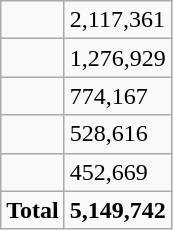<table class="wikitable">
<tr>
<td></td>
<td>2,117,361</td>
</tr>
<tr>
<td></td>
<td>1,276,929</td>
</tr>
<tr>
<td></td>
<td>774,167</td>
</tr>
<tr>
<td></td>
<td>528,616</td>
</tr>
<tr>
<td></td>
<td>452,669</td>
</tr>
<tr>
<td><strong>Total</strong></td>
<td><strong>5,149,742</strong></td>
</tr>
</table>
